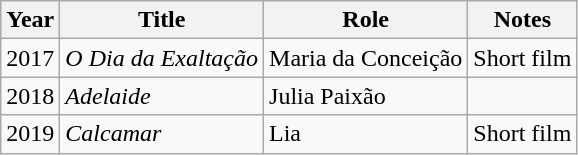<table class="wikitable sortable">
<tr>
<th>Year</th>
<th>Title</th>
<th>Role</th>
<th>Notes</th>
</tr>
<tr>
<td>2017</td>
<td><em>O Dia da Exaltação</em></td>
<td>Maria da Conceição</td>
<td>Short film</td>
</tr>
<tr>
<td>2018</td>
<td><em>Adelaide</em></td>
<td>Julia Paixão</td>
<td></td>
</tr>
<tr>
<td>2019</td>
<td><em>Calcamar</em></td>
<td>Lia</td>
<td>Short film</td>
</tr>
</table>
